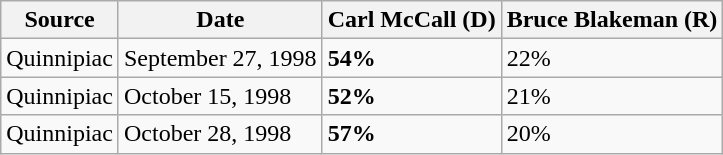<table class="wikitable">
<tr>
<th>Source</th>
<th>Date</th>
<th>Carl McCall (D)</th>
<th>Bruce Blakeman (R)</th>
</tr>
<tr>
<td>Quinnipiac</td>
<td>September 27, 1998</td>
<td><strong>54%</strong></td>
<td>22%</td>
</tr>
<tr>
<td>Quinnipiac</td>
<td>October 15, 1998</td>
<td><strong>52%</strong></td>
<td>21%</td>
</tr>
<tr>
<td>Quinnipiac</td>
<td>October 28, 1998</td>
<td><strong>57%</strong></td>
<td>20%</td>
</tr>
</table>
